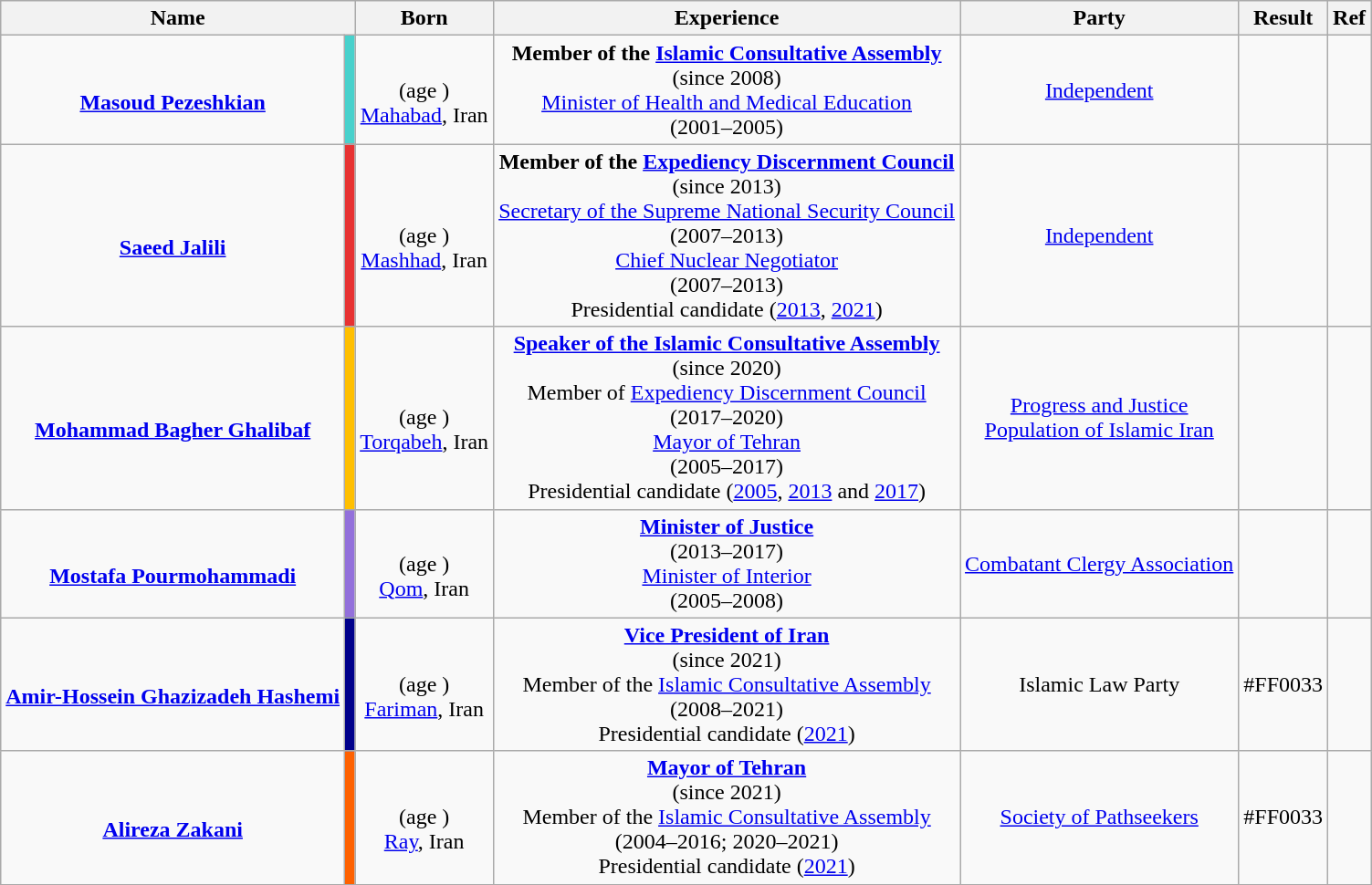<table class="wikitable sortable" style="text-align:center;">
<tr>
<th colspan="2" scope="col">Name</th>
<th>Born</th>
<th class="unsortable">Experience</th>
<th>Party</th>
<th>Result</th>
<th class=unsortable>Ref</th>
</tr>
<tr>
<td data-sort-value="Pezeshkian, Masoud"><br><strong><a href='#'>Masoud Pezeshkian</a></strong></td>
<td style="background:#48D1CC;"></td>
<td><br>(age )<br><a href='#'>Mahabad</a>, Iran</td>
<td><strong>Member of the <a href='#'>Islamic Consultative Assembly</a></strong><br>(since 2008)<br><a href='#'>Minister of Health and Medical Education</a><br>(2001–2005)</td>
<td><a href='#'>Independent</a></td>
<td></td>
<td></td>
</tr>
<tr>
<td data-sort-value="Jalili, Saeed"><br><strong><a href='#'>Saeed Jalili</a></strong></td>
<td style="background:#E73232;"></td>
<td><br>(age )<br><a href='#'>Mashhad</a>, Iran</td>
<td><strong>Member of the <a href='#'>Expediency Discernment Council</a></strong><br>(since 2013)<br><a href='#'>Secretary of the Supreme National Security Council</a><br>(2007–2013)<br><a href='#'>Chief Nuclear Negotiator</a><br>(2007–2013)<br>Presidential candidate (<a href='#'>2013</a>, <a href='#'>2021</a>)</td>
<td><a href='#'>Independent</a></td>
<td></td>
<td></td>
</tr>
<tr>
<td data-sort-value="Ghalibaf, Mohammad Bagher"><br><strong><a href='#'>Mohammad Bagher Ghalibaf</a></strong></td>
<td style="background:#ffbf00;"></td>
<td><br>(age )<br><a href='#'>Torqabeh</a>, Iran</td>
<td><strong><a href='#'>Speaker of the Islamic Consultative Assembly</a></strong><br>(since 2020)<br>Member of <a href='#'>Expediency Discernment Council</a><br>(2017–2020)<br><a href='#'>Mayor of Tehran</a><br>(2005–2017)<br>Presidential candidate (<a href='#'>2005</a>, <a href='#'>2013</a> and <a href='#'>2017</a>)</td>
<td><a href='#'>Progress and Justice<br>Population of Islamic Iran</a></td>
<td></td>
<td></td>
</tr>
<tr>
<td data-sort-value="Pourmohammadi, Mostafa"><br><strong><a href='#'>Mostafa Pourmohammadi</a></strong></td>
<td style="background:#9370db;"></td>
<td><br>(age )<br><a href='#'>Qom</a>, Iran</td>
<td><strong><a href='#'>Minister of Justice</a></strong><br>(2013–2017)<br><a href='#'>Minister of Interior</a><br>(2005–2008)</td>
<td><a href='#'>Combatant Clergy Association</a></td>
<td></td>
<td></td>
</tr>
<tr>
<td data-sort-value="Ghazizadeh, Amir-Hossein Hashemi"><br><strong><a href='#'>Amir-Hossein Ghazizadeh Hashemi</a></strong></td>
<td style="background:#00008B;"></td>
<td><br>(age )<br><a href='#'>Fariman</a>, Iran</td>
<td><strong><a href='#'>Vice President of Iran</a></strong><br>(since 2021)<br>Member of the <a href='#'>Islamic Consultative Assembly</a><br>(2008–2021)<br>Presidential candidate (<a href='#'>2021</a>)</td>
<td>Islamic Law Party</td>
<td>#FF0033</td>
<td></td>
</tr>
<tr>
<td data-sort-value="Zakani, Alireza"><br><strong><a href='#'>Alireza Zakani</a></strong></td>
<td style="background:#FE6100;"></td>
<td><br>(age )<br><a href='#'>Ray</a>, Iran</td>
<td><strong><a href='#'>Mayor of Tehran</a></strong><br>(since 2021)<br>Member of the <a href='#'>Islamic Consultative Assembly</a><br>(2004–2016; 2020–2021)<br>Presidential candidate (<a href='#'>2021</a>)</td>
<td><a href='#'>Society of Pathseekers</a></td>
<td>#FF0033</td>
<td></td>
</tr>
<tr>
</tr>
</table>
